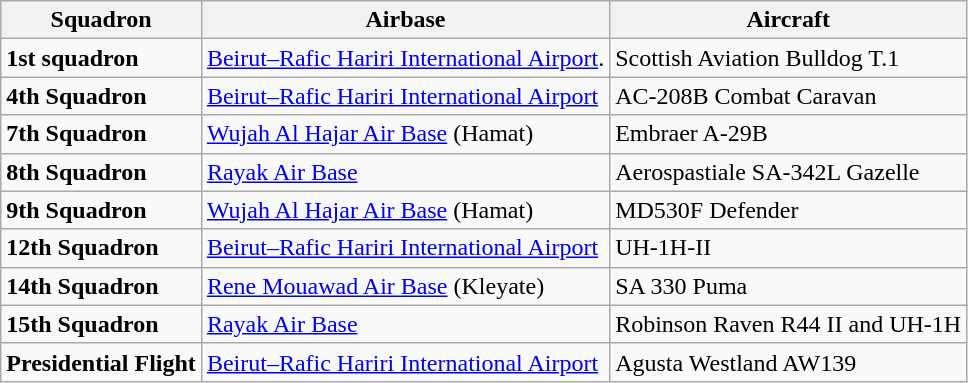<table class="wikitable" style="vertical-align:middle;">
<tr>
<th>Squadron</th>
<th>Airbase</th>
<th>Aircraft</th>
</tr>
<tr>
<td><strong>1st squadron</strong></td>
<td><a href='#'>Beirut–Rafic Hariri International Airport</a>.</td>
<td>Scottish Aviation Bulldog T.1</td>
</tr>
<tr>
<td><strong>4th Squadron</strong></td>
<td><a href='#'>Beirut–Rafic Hariri International Airport</a></td>
<td>AC-208B Combat Caravan</td>
</tr>
<tr>
<td><strong>7th Squadron</strong></td>
<td><a href='#'>Wujah Al Hajar Air Base</a> (Hamat)</td>
<td>Embraer A-29B</td>
</tr>
<tr>
<td><strong>8th Squadron</strong></td>
<td><a href='#'>Rayak Air Base</a></td>
<td>Aerospastiale SA-342L Gazelle</td>
</tr>
<tr>
<td><strong>9th Squadron</strong></td>
<td><a href='#'>Wujah Al Hajar Air Base</a> (Hamat)</td>
<td>MD530F Defender</td>
</tr>
<tr>
<td><strong>12th Squadron</strong></td>
<td><a href='#'>Beirut–Rafic Hariri International Airport</a></td>
<td>UH-1H-II</td>
</tr>
<tr>
<td><strong>14th Squadron</strong></td>
<td><a href='#'>Rene Mouawad Air Base</a> (Kleyate)</td>
<td>SA 330 Puma</td>
</tr>
<tr>
<td><strong>15th Squadron</strong></td>
<td><a href='#'>Rayak Air Base</a></td>
<td>Robinson Raven R44 II and UH-1H<br></td>
</tr>
<tr>
<td><strong>Presidential Flight</strong></td>
<td><a href='#'>Beirut–Rafic Hariri International Airport</a></td>
<td>Agusta Westland AW139</td>
</tr>
</table>
